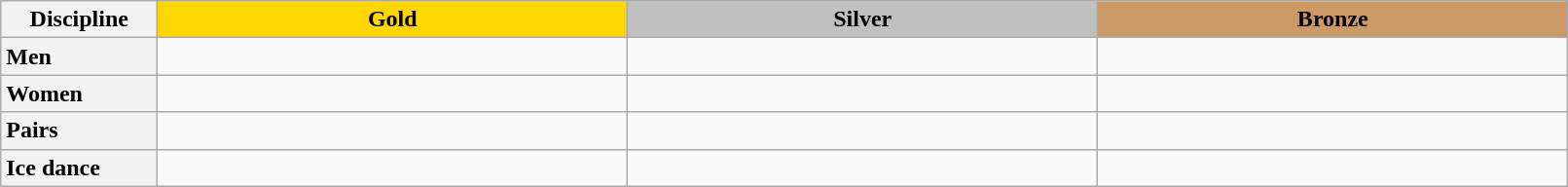<table class="wikitable unsortable" style="text-align:left; width:85%">
<tr>
<th scope="col" style="text-align:center; width:10%">Discipline</th>
<td scope="col" style="text-align:center; width:30%; background:gold"><strong>Gold</strong></td>
<td scope="col" style="text-align:center; width:30%; background:silver"><strong>Silver</strong></td>
<td scope="col" style="text-align:center; width:30%; background:#c96"><strong>Bronze</strong></td>
</tr>
<tr>
<th scope="row" style="text-align:left">Men</th>
<td></td>
<td></td>
<td></td>
</tr>
<tr>
<th scope="row" style="text-align:left">Women</th>
<td></td>
<td></td>
<td></td>
</tr>
<tr>
<th scope="row" style="text-align:left">Pairs</th>
<td></td>
<td></td>
<td></td>
</tr>
<tr>
<th scope="row" style="text-align:left">Ice dance</th>
<td></td>
<td></td>
<td></td>
</tr>
</table>
